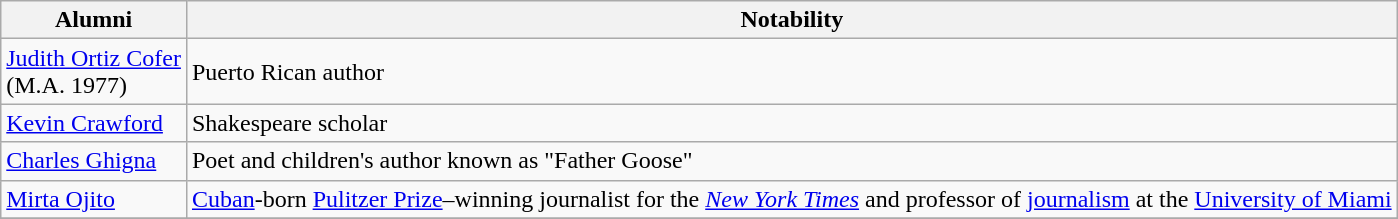<table class="wikitable">
<tr>
<th>Alumni</th>
<th>Notability</th>
</tr>
<tr>
<td><a href='#'>Judith Ortiz Cofer</a> <br>(M.A. 1977)</td>
<td>Puerto Rican author</td>
</tr>
<tr>
<td><a href='#'>Kevin Crawford</a></td>
<td>Shakespeare scholar</td>
</tr>
<tr>
<td><a href='#'>Charles Ghigna</a></td>
<td>Poet and children's author known as "Father Goose"</td>
</tr>
<tr>
<td><a href='#'>Mirta Ojito</a></td>
<td><a href='#'>Cuban</a>-born <a href='#'>Pulitzer Prize</a>–winning journalist for the <em><a href='#'>New York Times</a></em> and professor of <a href='#'>journalism</a> at the <a href='#'>University of Miami</a></td>
</tr>
<tr>
</tr>
</table>
